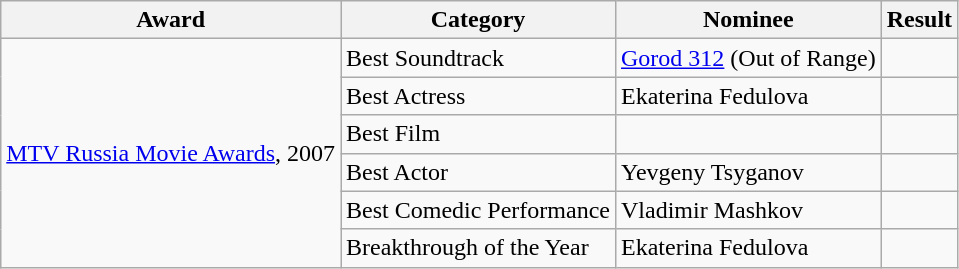<table class="wikitable">
<tr>
<th>Award</th>
<th>Category</th>
<th>Nominee</th>
<th>Result</th>
</tr>
<tr>
<td rowspan=6><a href='#'>MTV Russia Movie Awards</a>, 2007</td>
<td>Best Soundtrack</td>
<td><a href='#'>Gorod 312</a> (Out of Range)</td>
<td></td>
</tr>
<tr>
<td>Best Actress</td>
<td>Ekaterina Fedulova</td>
<td></td>
</tr>
<tr>
<td>Best Film</td>
<td></td>
<td></td>
</tr>
<tr>
<td>Best Actor</td>
<td>Yevgeny Tsyganov</td>
<td></td>
</tr>
<tr>
<td>Best Comedic Performance</td>
<td>Vladimir Mashkov</td>
<td></td>
</tr>
<tr>
<td>Breakthrough of the Year</td>
<td>Ekaterina Fedulova</td>
<td></td>
</tr>
</table>
